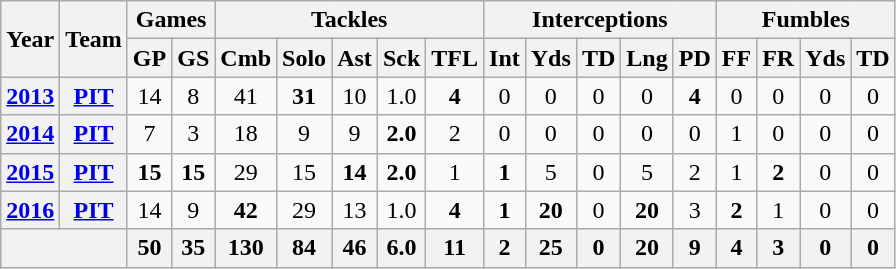<table class="wikitable" style="text-align:center">
<tr>
<th rowspan="2">Year</th>
<th rowspan="2">Team</th>
<th colspan="2">Games</th>
<th colspan="5">Tackles</th>
<th colspan="5">Interceptions</th>
<th colspan="4">Fumbles</th>
</tr>
<tr>
<th>GP</th>
<th>GS</th>
<th>Cmb</th>
<th>Solo</th>
<th>Ast</th>
<th>Sck</th>
<th>TFL</th>
<th>Int</th>
<th>Yds</th>
<th>TD</th>
<th>Lng</th>
<th>PD</th>
<th>FF</th>
<th>FR</th>
<th>Yds</th>
<th>TD</th>
</tr>
<tr>
<th><a href='#'>2013</a></th>
<th><a href='#'>PIT</a></th>
<td>14</td>
<td>8</td>
<td>41</td>
<td><strong>31</strong></td>
<td>10</td>
<td>1.0</td>
<td><strong>4</strong></td>
<td>0</td>
<td>0</td>
<td>0</td>
<td>0</td>
<td><strong>4</strong></td>
<td>0</td>
<td>0</td>
<td>0</td>
<td>0</td>
</tr>
<tr>
<th><a href='#'>2014</a></th>
<th><a href='#'>PIT</a></th>
<td>7</td>
<td>3</td>
<td>18</td>
<td>9</td>
<td>9</td>
<td><strong>2.0</strong></td>
<td>2</td>
<td>0</td>
<td>0</td>
<td>0</td>
<td>0</td>
<td>0</td>
<td>1</td>
<td>0</td>
<td>0</td>
<td>0</td>
</tr>
<tr>
<th><a href='#'>2015</a></th>
<th><a href='#'>PIT</a></th>
<td><strong>15</strong></td>
<td><strong>15</strong></td>
<td>29</td>
<td>15</td>
<td><strong>14</strong></td>
<td><strong>2.0</strong></td>
<td>1</td>
<td><strong>1</strong></td>
<td>5</td>
<td>0</td>
<td>5</td>
<td>2</td>
<td>1</td>
<td><strong>2</strong></td>
<td>0</td>
<td>0</td>
</tr>
<tr>
<th><a href='#'>2016</a></th>
<th><a href='#'>PIT</a></th>
<td>14</td>
<td>9</td>
<td><strong>42</strong></td>
<td>29</td>
<td>13</td>
<td>1.0</td>
<td><strong>4</strong></td>
<td><strong>1</strong></td>
<td><strong>20</strong></td>
<td>0</td>
<td><strong>20</strong></td>
<td>3</td>
<td><strong>2</strong></td>
<td>1</td>
<td>0</td>
<td>0</td>
</tr>
<tr>
<th colspan="2"></th>
<th>50</th>
<th>35</th>
<th>130</th>
<th>84</th>
<th>46</th>
<th>6.0</th>
<th>11</th>
<th>2</th>
<th>25</th>
<th>0</th>
<th>20</th>
<th>9</th>
<th>4</th>
<th>3</th>
<th>0</th>
<th>0</th>
</tr>
</table>
